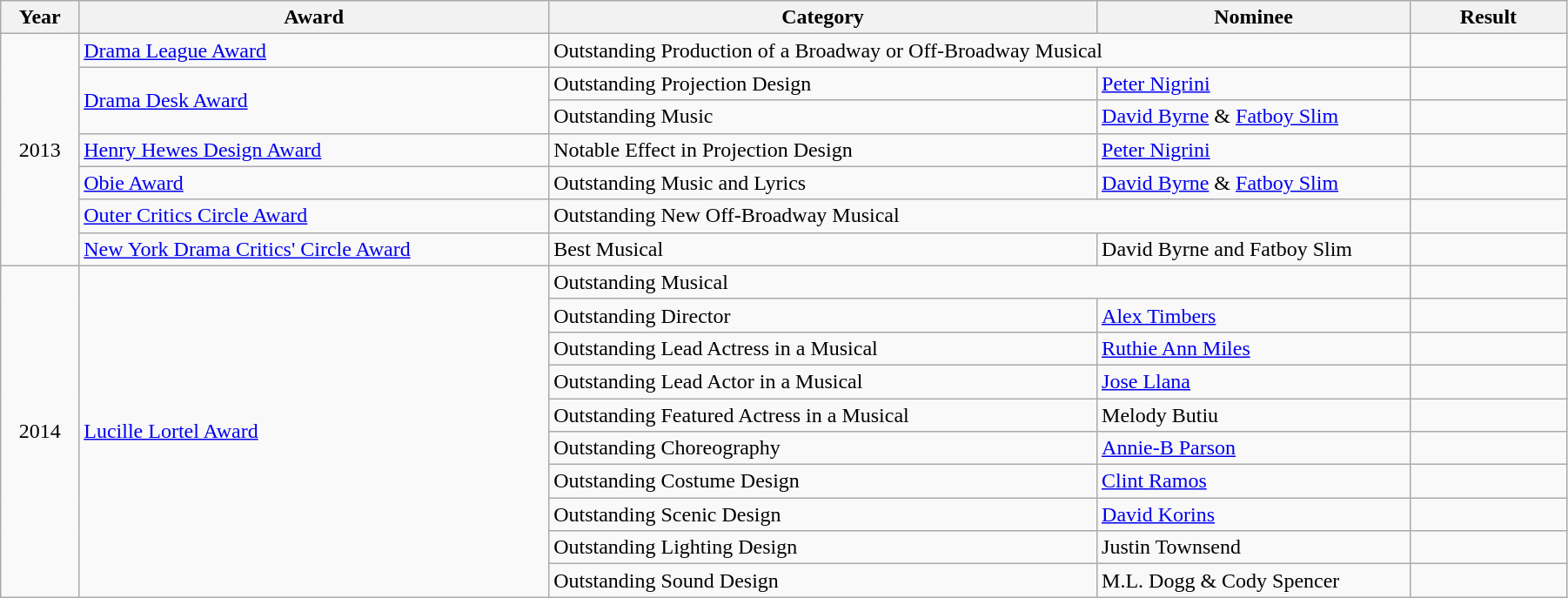<table class="wikitable"  width="95%">
<tr>
<th width="5%">Year</th>
<th width="30%">Award</th>
<th width="35%">Category</th>
<th width="20%">Nominee</th>
<th width="10%">Result</th>
</tr>
<tr>
<td rowspan="7" align="center">2013</td>
<td><a href='#'>Drama League Award</a></td>
<td colspan="2">Outstanding Production of a Broadway or Off-Broadway Musical</td>
<td></td>
</tr>
<tr>
<td rowspan="2"><a href='#'>Drama Desk Award</a></td>
<td>Outstanding Projection Design</td>
<td><a href='#'>Peter Nigrini</a></td>
<td></td>
</tr>
<tr>
<td>Outstanding Music</td>
<td><a href='#'>David Byrne</a> & <a href='#'>Fatboy Slim</a></td>
<td></td>
</tr>
<tr>
<td><a href='#'>Henry Hewes Design Award</a></td>
<td>Notable Effect in Projection Design</td>
<td><a href='#'>Peter Nigrini</a></td>
<td></td>
</tr>
<tr>
<td><a href='#'>Obie Award</a></td>
<td>Outstanding Music and Lyrics</td>
<td><a href='#'>David Byrne</a> & <a href='#'>Fatboy Slim</a></td>
<td></td>
</tr>
<tr>
<td><a href='#'>Outer Critics Circle Award</a></td>
<td colspan="2">Outstanding New Off-Broadway Musical</td>
<td></td>
</tr>
<tr>
<td><a href='#'>New York Drama Critics' Circle Award</a></td>
<td>Best Musical</td>
<td>David Byrne and Fatboy Slim</td>
<td></td>
</tr>
<tr>
<td rowspan="10" align="center">2014</td>
<td rowspan="10"><a href='#'>Lucille Lortel Award</a></td>
<td colspan="2">Outstanding Musical</td>
<td></td>
</tr>
<tr>
<td>Outstanding Director</td>
<td><a href='#'>Alex Timbers</a></td>
<td></td>
</tr>
<tr>
<td>Outstanding Lead Actress in a Musical</td>
<td><a href='#'>Ruthie Ann Miles</a></td>
<td></td>
</tr>
<tr>
<td>Outstanding Lead Actor in a Musical</td>
<td><a href='#'>Jose Llana</a></td>
<td></td>
</tr>
<tr>
<td>Outstanding Featured Actress in a Musical</td>
<td>Melody Butiu</td>
<td></td>
</tr>
<tr>
<td>Outstanding Choreography</td>
<td><a href='#'>Annie-B Parson</a></td>
<td></td>
</tr>
<tr>
<td>Outstanding Costume Design</td>
<td><a href='#'>Clint Ramos</a></td>
<td></td>
</tr>
<tr>
<td>Outstanding Scenic Design</td>
<td><a href='#'>David Korins</a></td>
<td></td>
</tr>
<tr>
<td>Outstanding Lighting Design</td>
<td>Justin Townsend</td>
<td></td>
</tr>
<tr>
<td>Outstanding Sound Design</td>
<td>M.L. Dogg & Cody Spencer</td>
<td></td>
</tr>
</table>
